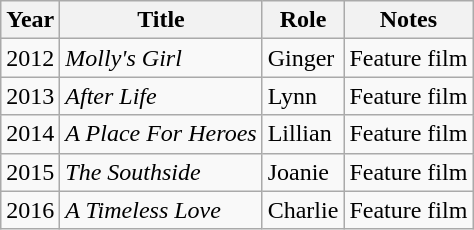<table class="wikitable">
<tr>
<th>Year</th>
<th>Title</th>
<th>Role</th>
<th>Notes</th>
</tr>
<tr>
<td>2012</td>
<td><em>Molly's Girl</em></td>
<td>Ginger</td>
<td>Feature film</td>
</tr>
<tr>
<td>2013</td>
<td><em>After Life</em></td>
<td>Lynn</td>
<td>Feature film</td>
</tr>
<tr>
<td>2014</td>
<td><em>A Place For Heroes</em></td>
<td>Lillian</td>
<td>Feature film</td>
</tr>
<tr>
<td>2015</td>
<td><em>The Southside</em></td>
<td>Joanie</td>
<td>Feature film</td>
</tr>
<tr>
<td>2016</td>
<td><em>A Timeless Love</em></td>
<td>Charlie</td>
<td>Feature film</td>
</tr>
</table>
